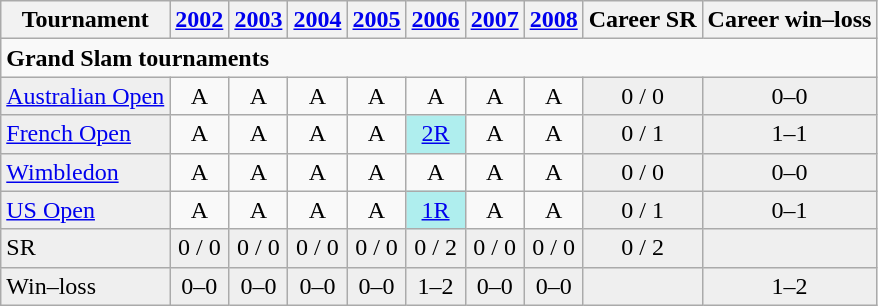<table class="wikitable">
<tr>
<th>Tournament</th>
<th><a href='#'>2002</a></th>
<th><a href='#'>2003</a></th>
<th><a href='#'>2004</a></th>
<th><a href='#'>2005</a></th>
<th><a href='#'>2006</a></th>
<th><a href='#'>2007</a></th>
<th><a href='#'>2008</a></th>
<th>Career SR</th>
<th>Career win–loss</th>
</tr>
<tr>
<td colspan="10"><strong>Grand Slam tournaments</strong></td>
</tr>
<tr>
<td style="background:#EFEFEF;"><a href='#'>Australian Open</a></td>
<td align="center">A</td>
<td align="center">A</td>
<td align="center">A</td>
<td align="center">A</td>
<td align="center">A</td>
<td align="center">A</td>
<td align="center">A</td>
<td style="background:#EFEFEF;" align="center">0 / 0</td>
<td style="background:#EFEFEF;" align="center">0–0</td>
</tr>
<tr>
<td style="background:#EFEFEF;"><a href='#'>French Open</a></td>
<td align="center">A</td>
<td align="center">A</td>
<td align="center">A</td>
<td align="center">A</td>
<td style="background:#AFEEEE;" align="center"><a href='#'>2R</a></td>
<td align="center">A</td>
<td align="center">A</td>
<td style="background:#EFEFEF;" align="center">0 / 1</td>
<td style="background:#EFEFEF;" align="center">1–1</td>
</tr>
<tr>
<td style="background:#EFEFEF;"><a href='#'>Wimbledon</a></td>
<td align="center">A</td>
<td align="center">A</td>
<td align="center">A</td>
<td align="center">A</td>
<td align="center">A</td>
<td align="center">A</td>
<td align="center">A</td>
<td style="background:#EFEFEF;" align="center">0 / 0</td>
<td style="background:#EFEFEF;" align="center">0–0</td>
</tr>
<tr>
<td style="background:#EFEFEF;"><a href='#'>US Open</a></td>
<td align="center">A</td>
<td align="center">A</td>
<td align="center">A</td>
<td align="center">A</td>
<td style="background:#AFEEEE;" align="center"><a href='#'>1R</a></td>
<td align="center">A</td>
<td align="center">A</td>
<td style="background:#EFEFEF;" align="center">0 / 1</td>
<td style="background:#EFEFEF;" align="center">0–1</td>
</tr>
<tr bgcolor="#EFEFEF">
<td>SR</td>
<td align="center">0 / 0</td>
<td align="center">0 / 0</td>
<td align="center">0 / 0</td>
<td align="center">0 / 0</td>
<td align="center">0 / 2</td>
<td align="center">0 / 0</td>
<td align="center">0 / 0</td>
<td align="center">0 / 2</td>
<td align="center"></td>
</tr>
<tr bgcolor="#EFEFEF">
<td>Win–loss</td>
<td align="center">0–0</td>
<td align="center">0–0</td>
<td align="center">0–0</td>
<td align="center">0–0</td>
<td align="center">1–2</td>
<td align="center">0–0</td>
<td align="center">0–0</td>
<td align="center"></td>
<td align="center">1–2</td>
</tr>
</table>
